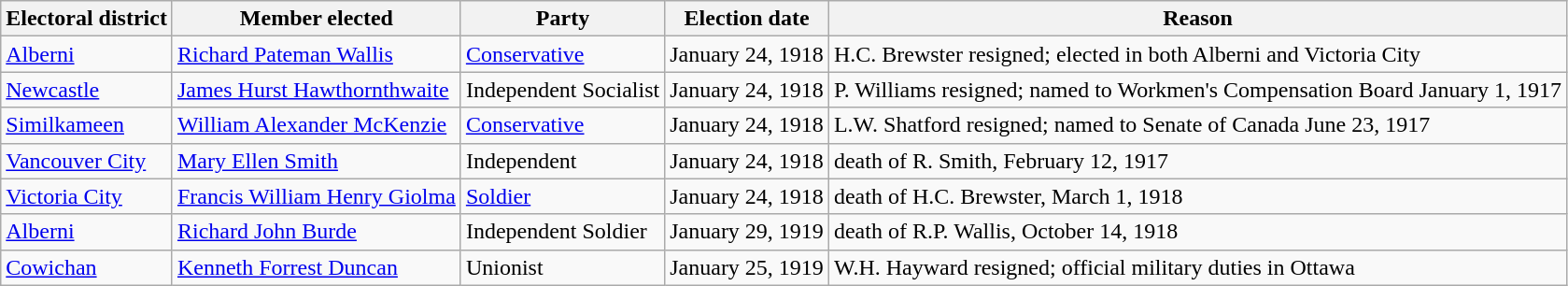<table class="wikitable sortable">
<tr>
<th>Electoral district</th>
<th>Member elected</th>
<th>Party</th>
<th>Election date</th>
<th>Reason</th>
</tr>
<tr>
<td><a href='#'>Alberni</a></td>
<td><a href='#'>Richard Pateman Wallis</a></td>
<td><a href='#'>Conservative</a></td>
<td>January 24, 1918</td>
<td>H.C. Brewster resigned; elected in both Alberni and Victoria City</td>
</tr>
<tr>
<td><a href='#'>Newcastle</a></td>
<td><a href='#'>James Hurst Hawthornthwaite</a></td>
<td>Independent Socialist</td>
<td>January 24, 1918</td>
<td>P. Williams resigned; named to Workmen's Compensation Board January 1, 1917</td>
</tr>
<tr>
<td><a href='#'>Similkameen</a></td>
<td><a href='#'>William Alexander McKenzie</a></td>
<td><a href='#'>Conservative</a></td>
<td>January 24, 1918</td>
<td>L.W. Shatford resigned; named to Senate of Canada June 23, 1917</td>
</tr>
<tr>
<td><a href='#'>Vancouver City</a></td>
<td><a href='#'>Mary Ellen Smith</a></td>
<td>Independent</td>
<td>January 24, 1918</td>
<td>death of R. Smith, February 12, 1917</td>
</tr>
<tr>
<td><a href='#'>Victoria City</a></td>
<td><a href='#'>Francis William Henry Giolma</a></td>
<td><a href='#'>Soldier</a></td>
<td>January 24, 1918</td>
<td>death of H.C. Brewster, March 1, 1918</td>
</tr>
<tr>
<td><a href='#'>Alberni</a></td>
<td><a href='#'>Richard John Burde</a></td>
<td>Independent Soldier</td>
<td>January 29, 1919</td>
<td>death of R.P. Wallis, October 14, 1918</td>
</tr>
<tr>
<td><a href='#'>Cowichan</a></td>
<td><a href='#'>Kenneth Forrest Duncan</a></td>
<td>Unionist</td>
<td>January 25, 1919</td>
<td>W.H. Hayward resigned; official military duties in Ottawa</td>
</tr>
</table>
